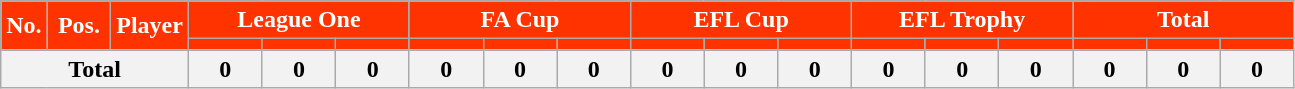<table class="wikitable sortable" style="text-align:center">
<tr>
<th rowspan="2" style="background:#FF3300; color:white; width:10px">No.</th>
<th rowspan="2" style="background:#FF3300; color:white; width:35px">Pos.</th>
<th rowspan="2" style="background:#FF3300; color:white">Player</th>
<th colspan="3" style="background:#FF3300; color:white; width:140px">League One</th>
<th colspan="3" style="background:#FF3300; color:white; width:140px">FA Cup</th>
<th colspan="3" style="background:#FF3300; color:white; width:140px">EFL Cup</th>
<th colspan="3" style="background:#FF3300; color:white; width:140px">EFL Trophy</th>
<th colspan="3" style="background:#FF3300; color:white; width:140px">Total</th>
</tr>
<tr>
<th style="background:#FF3300"></th>
<th style="background:#FF3300"></th>
<th style="background:#FF3300"></th>
<th style="background:#FF3300"></th>
<th style="background:#FF3300"></th>
<th style="background:#FF3300"></th>
<th style="background:#FF3300"></th>
<th style="background:#FF3300"></th>
<th style="background:#FF3300"></th>
<th style="background:#FF3300"></th>
<th style="background:#FF3300"></th>
<th style="background:#FF3300"></th>
<th style="background:#FF3300"></th>
<th style="background:#FF3300"></th>
<th style="background:#FF3300"></th>
</tr>
<tr class="sortbottom">
<th colspan="3">Total</th>
<th>0</th>
<th>0</th>
<th>0</th>
<th>0</th>
<th>0</th>
<th>0</th>
<th>0</th>
<th>0</th>
<th>0</th>
<th>0</th>
<th>0</th>
<th>0</th>
<th>0</th>
<th>0</th>
<th>0</th>
</tr>
</table>
